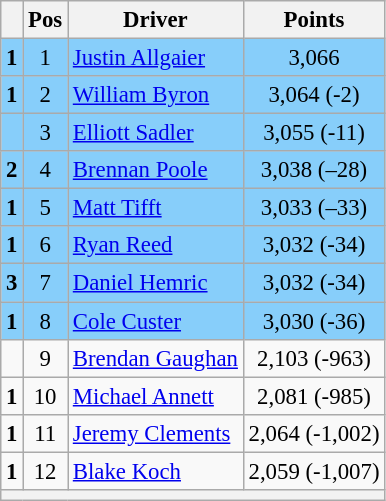<table class="wikitable" style="font-size: 95%;">
<tr>
<th></th>
<th>Pos</th>
<th>Driver</th>
<th>Points</th>
</tr>
<tr style="background:#87CEFA;">
<td align="left"> <strong>1</strong></td>
<td style="text-align:center;">1</td>
<td><a href='#'>Justin Allgaier</a></td>
<td style="text-align:center;">3,066</td>
</tr>
<tr style="background:#87CEFA;">
<td align="left"> <strong>1</strong></td>
<td style="text-align:center;">2</td>
<td><a href='#'>William Byron</a></td>
<td style="text-align:center;">3,064 (-2)</td>
</tr>
<tr style="background:#87CEFA;">
<td align="left"></td>
<td style="text-align:center;">3</td>
<td><a href='#'>Elliott Sadler</a></td>
<td style="text-align:center;">3,055 (-11)</td>
</tr>
<tr style="background:#87CEFA;">
<td align="left">  <strong>2</strong></td>
<td style="text-align:center;">4</td>
<td><a href='#'>Brennan Poole</a></td>
<td style="text-align:center;">3,038 (–28)</td>
</tr>
<tr style="background:#87CEFA;">
<td align="left"> <strong>1</strong></td>
<td style="text-align:center;">5</td>
<td><a href='#'>Matt Tifft</a></td>
<td style="text-align:center;">3,033 (–33)</td>
</tr>
<tr style="background:#87CEFA;">
<td align="left"> <strong>1</strong></td>
<td style="text-align:center;">6</td>
<td><a href='#'>Ryan Reed</a></td>
<td style="text-align:center;">3,032 (-34)</td>
</tr>
<tr style="background:#87CEFA;">
<td align="left"> <strong>3</strong></td>
<td style="text-align:center;">7</td>
<td><a href='#'>Daniel Hemric</a></td>
<td style="text-align:center;">3,032 (-34)</td>
</tr>
<tr style="background:#87CEFA;">
<td align="left"> <strong>1</strong></td>
<td style="text-align:center;">8</td>
<td><a href='#'>Cole Custer</a></td>
<td style="text-align:center;">3,030 (-36)</td>
</tr>
<tr>
<td align="left"></td>
<td style="text-align:center;">9</td>
<td><a href='#'>Brendan Gaughan</a></td>
<td style="text-align:center;">2,103 (-963)</td>
</tr>
<tr>
<td align="left"> <strong>1</strong></td>
<td style="text-align:center;">10</td>
<td><a href='#'>Michael Annett</a></td>
<td style="text-align:center;">2,081 (-985)</td>
</tr>
<tr>
<td align="left"> <strong>1</strong></td>
<td style="text-align:center;">11</td>
<td><a href='#'>Jeremy Clements</a></td>
<td style="text-align:center;">2,064 (-1,002)</td>
</tr>
<tr>
<td align="left"> <strong>1</strong></td>
<td style="text-align:center;">12</td>
<td><a href='#'>Blake Koch</a></td>
<td style="text-align:center;">2,059 (-1,007)</td>
</tr>
<tr class="sortbottom">
<th colspan="9"></th>
</tr>
</table>
